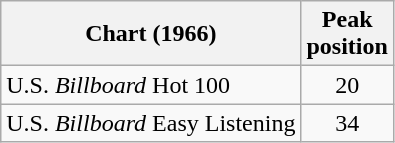<table class="wikitable sortable">
<tr>
<th align="left">Chart (1966)</th>
<th align="center">Peak<br>position</th>
</tr>
<tr>
<td align="left">U.S. <em>Billboard</em> Hot 100</td>
<td align="center">20</td>
</tr>
<tr>
<td align="left">U.S. <em>Billboard</em> Easy Listening</td>
<td align="center">34</td>
</tr>
</table>
